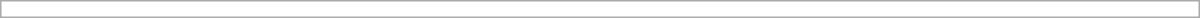<table class="collapsible uncollapsed" style="border:1px #aaa solid; width:50em; margin:0.2em auto">
<tr>
<td></td>
</tr>
<tr>
<td></td>
</tr>
</table>
